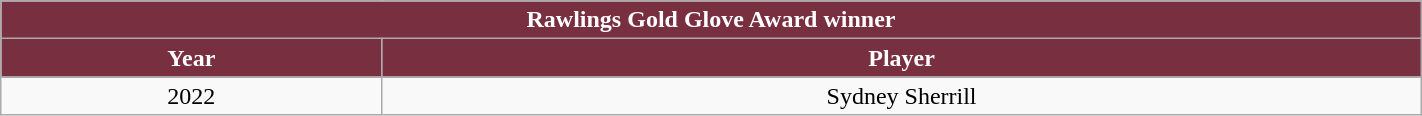<table class="wikitable" style="width:75%;" style="border-collapse: collapse;">
<tr>
<td colspan="5" style= "background:#782F40; color:white; text-align:center;"><strong>Rawlings Gold Glove Award winner</strong></td>
</tr>
<tr>
<th style="background:#782F40; color:white;">Year</th>
<th style="background:#782F40; color:white;">Player</th>
</tr>
<tr style="text-align:center;">
<td>2022</td>
<td>Sydney Sherrill</td>
</tr>
</table>
